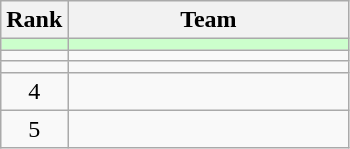<table class=wikitable style="text-align:center;">
<tr>
<th>Rank</th>
<th width=180>Team</th>
</tr>
<tr bgcolor=#CCFFCC>
<td></td>
<td align=left></td>
</tr>
<tr>
<td></td>
<td align=left></td>
</tr>
<tr>
<td></td>
<td align=left></td>
</tr>
<tr>
<td>4</td>
<td align=left></td>
</tr>
<tr>
<td>5</td>
<td align=left></td>
</tr>
</table>
